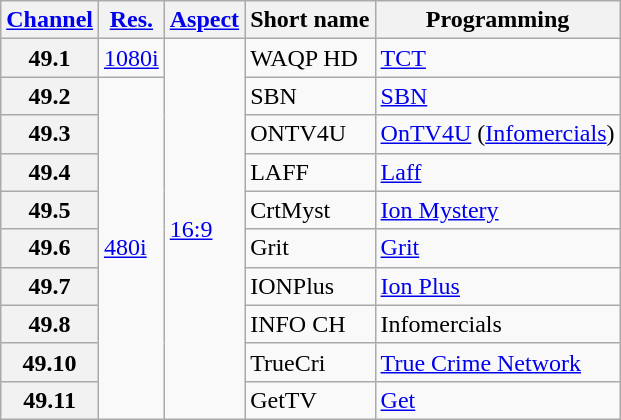<table class="wikitable">
<tr>
<th scope = "col"><a href='#'>Channel</a></th>
<th scope = "col"><a href='#'>Res.</a></th>
<th scope = "col"><a href='#'>Aspect</a></th>
<th scope = "col">Short name</th>
<th scope = "col">Programming</th>
</tr>
<tr>
<th scope = "row">49.1</th>
<td><a href='#'>1080i</a></td>
<td rowspan=10><a href='#'>16:9</a></td>
<td>WAQP HD</td>
<td><a href='#'>TCT</a></td>
</tr>
<tr>
<th scope = "row">49.2</th>
<td rowspan=9><a href='#'>480i</a></td>
<td>SBN</td>
<td><a href='#'>SBN</a></td>
</tr>
<tr>
<th scope = "row">49.3</th>
<td>ONTV4U</td>
<td><a href='#'>OnTV4U</a> (<a href='#'>Infomercials</a>)</td>
</tr>
<tr>
<th scope = "row">49.4</th>
<td>LAFF</td>
<td><a href='#'>Laff</a></td>
</tr>
<tr>
<th scope = "row">49.5</th>
<td>CrtMyst</td>
<td><a href='#'>Ion Mystery</a></td>
</tr>
<tr>
<th scope = "row">49.6</th>
<td>Grit</td>
<td><a href='#'>Grit</a></td>
</tr>
<tr>
<th scope = "row">49.7</th>
<td>IONPlus</td>
<td><a href='#'>Ion Plus</a></td>
</tr>
<tr>
<th scope = "row">49.8</th>
<td>INFO CH</td>
<td>Infomercials</td>
</tr>
<tr>
<th scope = "row">49.10</th>
<td>TrueCri</td>
<td><a href='#'>True Crime Network</a></td>
</tr>
<tr>
<th scope = "row">49.11</th>
<td>GetTV</td>
<td><a href='#'>Get</a></td>
</tr>
</table>
